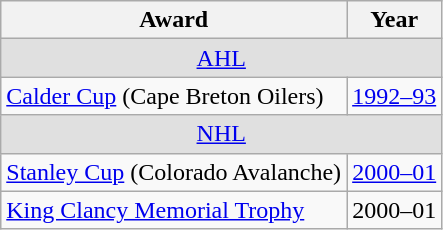<table class="wikitable">
<tr>
<th>Award</th>
<th>Year</th>
</tr>
<tr ALIGN="center" bgcolor="#e0e0e0">
<td colspan="2"><a href='#'>AHL</a></td>
</tr>
<tr>
<td><a href='#'>Calder Cup</a> (Cape Breton Oilers)</td>
<td><a href='#'>1992–93</a></td>
</tr>
<tr ALIGN="center" bgcolor="#e0e0e0">
<td colspan="2"><a href='#'>NHL</a></td>
</tr>
<tr>
<td><a href='#'>Stanley Cup</a> (Colorado Avalanche)</td>
<td><a href='#'>2000–01</a></td>
</tr>
<tr>
<td><a href='#'>King Clancy Memorial Trophy</a></td>
<td>2000–01</td>
</tr>
</table>
